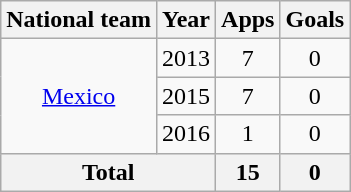<table class="wikitable" style="text-align: center;">
<tr>
<th>National team</th>
<th>Year</th>
<th>Apps</th>
<th>Goals</th>
</tr>
<tr>
<td rowspan="3" valign="center"><a href='#'>Mexico</a></td>
<td>2013</td>
<td>7</td>
<td>0</td>
</tr>
<tr>
<td>2015</td>
<td>7</td>
<td>0</td>
</tr>
<tr>
<td>2016</td>
<td>1</td>
<td>0</td>
</tr>
<tr>
<th colspan="2">Total</th>
<th>15</th>
<th>0</th>
</tr>
</table>
